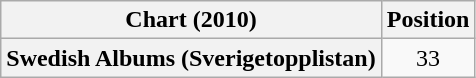<table class="wikitable plainrowheaders" style="text-align:center">
<tr>
<th scope="col">Chart (2010)</th>
<th scope="col">Position</th>
</tr>
<tr>
<th scope="row">Swedish Albums (Sverigetopplistan)</th>
<td>33</td>
</tr>
</table>
